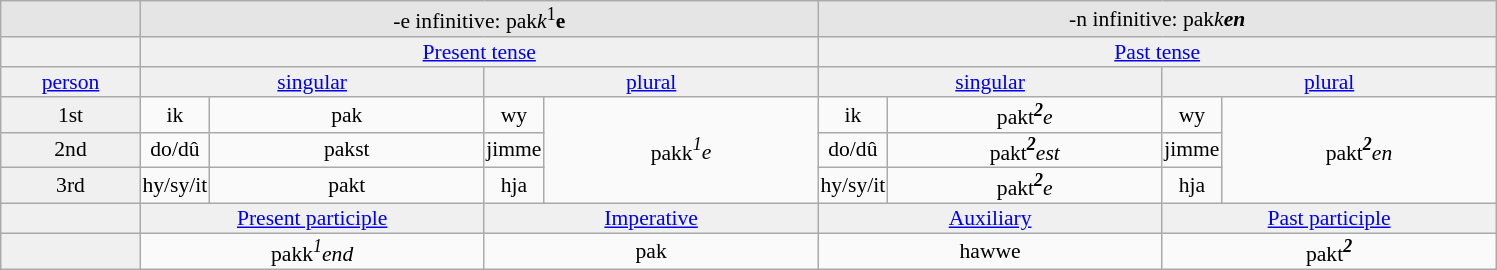<table style="background:#FAFAFA; width:750; margin-bottom:1em; border: 1px solid #AAAAAA; font-size:90%; border-collapse:collapse;" rules="all">
<tr>
<td width=90 bgcolor=#E5E5E5></td>
<td colspan=4 align=center bgcolor=#E5E5E5>-e infinitive: pak<em>k</em><sup>1</sup><strong>e</strong></td>
<td colspan=4 align=center bgcolor=#E5E5E5>-n infinitive: pak<em>k<strong><em>en<strong></td>
</tr>
<tr>
<td colspan=1 bgcolor=#F0F0F0></td>
<td colspan=4 width=360 align=center bgcolor=#F0F0F0><a href='#'>Present tense</a></td>
<td colspan=4 width=360 align=center bgcolor=#F0F0F0><a href='#'>Past tense</a></td>
</tr>
<tr>
<td align=center bgcolor=#F0F0F0><a href='#'>person</a></td>
<td colspan=2 width=180 align=center bgcolor=#F0F0F0><a href='#'>singular</a></td>
<td colspan=2 width=180 align=center bgcolor=#F0F0F0><a href='#'>plural</a></td>
<td colspan=2 width=180 align=center bgcolor=#F0F0F0><a href='#'>singular</a></td>
<td colspan=2 width=180 align=center bgcolor=#F0F0F0><a href='#'>plural</a></td>
</tr>
<tr>
<td align=center bgcolor=#F0F0F0>1st</td>
<td width=30 align=center>ik</td>
<td width=180 align=center>pak</td>
<td width=30 align=center>wy</td>
<td rowspan=3 width=180 align=center>pak</em>k<em><sup>1</sup></strong>e<strong></td>
<td width=30 align=center>ik</td>
<td width=180 align=center>pak</em></strong>t<strong><em><sup>2</sup></strong>e<strong></td>
<td width=30 align=center>wy</td>
<td rowspan=3 width=180 align=center>pak</em></strong>t<strong><em><sup>2</sup></strong>en<strong></td>
</tr>
<tr>
<td align=center bgcolor=#F0F0F0>2nd</td>
<td width=30 align=center>do/dû</td>
<td width=180 align=center>pak</strong>st<strong></td>
<td width=30 align=center>jimme</td>
<td width=30 align=center>do/dû</td>
<td width=180 align=center>pak</em></strong>t<strong><em><sup>2</sup></strong>est<strong></td>
<td width=30 align=center>jimme</td>
</tr>
<tr>
<td align=center bgcolor=#F0F0F0>3rd</td>
<td width=30 align=center>hy/sy/it</td>
<td width=180 align=center>pak</strong>t<strong></td>
<td width=30 align=center>hja</td>
<td width=30 align=center>hy/sy/it</td>
<td width=180 align=center>pak</em></strong>t<strong><em><sup>2</sup></strong>e<strong></td>
<td width=30 align=center>hja</td>
</tr>
<tr>
<td colspan=1 bgcolor=#F0F0F0></td>
<td colspan=2 width=180 align=center bgcolor=#F0F0F0><a href='#'>Present participle</a></td>
<td colspan=2 width=180 align=center bgcolor=#F0F0F0><a href='#'>Imperative</a></td>
<td colspan=2 width=180 align=center bgcolor=#F0F0F0><a href='#'>Auxiliary</a></td>
<td colspan=2 width=180 align=center bgcolor=#F0F0F0><a href='#'>Past participle</a></td>
</tr>
<tr>
<td colspan=1 bgcolor=#F0F0F0></td>
<td colspan=2 width=180 align=center>pak</em>k<em><sup>1</sup></strong>end<strong></td>
<td colspan=2 width=180 align=center>pak</td>
<td colspan=2 width=180 align=center>hawwe</td>
<td colspan=2 width=180 align=center>pak</em></strong>t<strong><em><sup>2</sup></td>
</tr>
</table>
